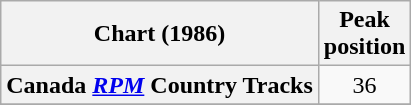<table class="wikitable sortable plainrowheaders" style="text-align:center">
<tr>
<th scope="col">Chart (1986)</th>
<th scope="col">Peak<br>position</th>
</tr>
<tr>
<th scope="row" align=left>Canada <em><a href='#'>RPM</a></em> Country Tracks</th>
<td>36</td>
</tr>
<tr>
</tr>
</table>
